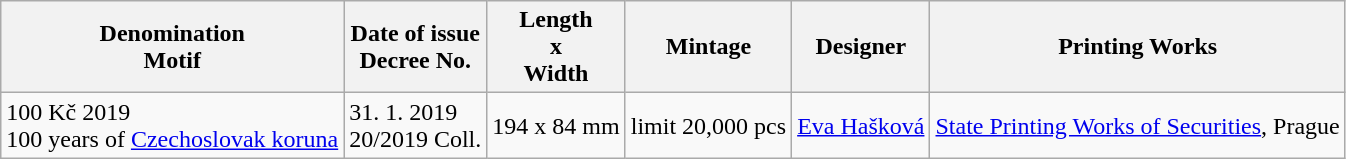<table class="wikitable">
<tr>
<th>Denomination<br>Motif</th>
<th>Date of issue<br>Decree No.</th>
<th>Length<br>x<br>Width</th>
<th>Mintage</th>
<th>Designer</th>
<th>Printing Works</th>
</tr>
<tr>
<td>100 Kč 2019<br>100 years of <a href='#'>Czechoslovak koruna</a></td>
<td>31. 1. 2019<br>20/2019 Coll.</td>
<td>194 x 84 mm</td>
<td>limit 20,000 pcs</td>
<td><a href='#'>Eva Hašková</a></td>
<td><a href='#'>State Printing Works of Securities</a>, Prague</td>
</tr>
</table>
